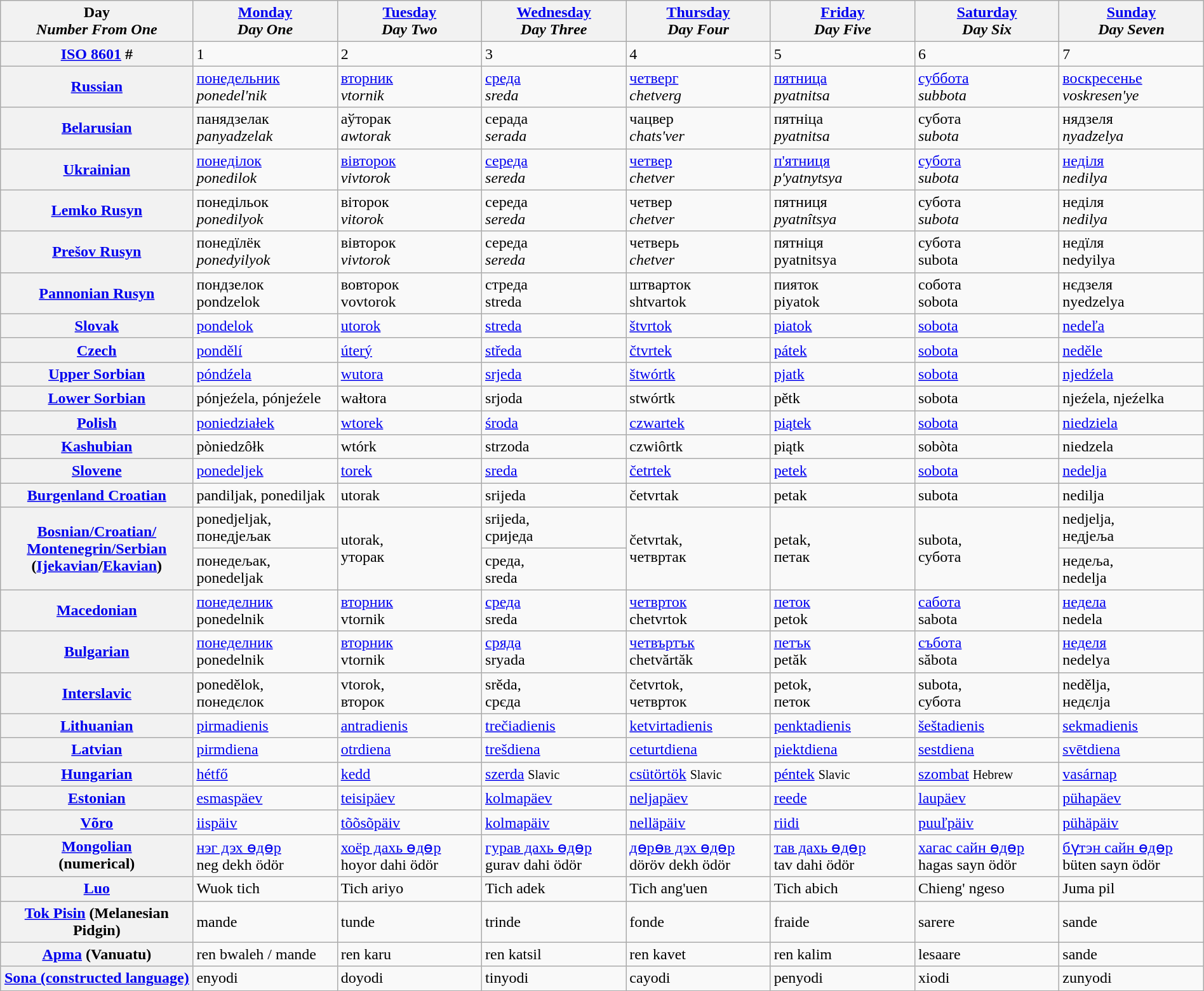<table cellspacing="1" style="width:100%;" class="wikitable">
<tr>
<th style="width:16%;">Day<br><em>Number From One</em></th>
<th style="width:12%;"><a href='#'>Monday</a><br><em>Day One</em></th>
<th style="width:12%;"><a href='#'>Tuesday</a><br><em>Day Two</em></th>
<th style="width:12%;"><a href='#'>Wednesday</a><br><em>Day Three</em></th>
<th style="width:12%;"><a href='#'>Thursday</a><br><em>Day Four</em></th>
<th style="width:12%;"><a href='#'>Friday</a><br><em>Day Five</em></th>
<th style="width:12%;"><a href='#'>Saturday</a><br><em>Day Six</em></th>
<th style="width:12%;"><a href='#'>Sunday</a><br><em>Day Seven</em></th>
</tr>
<tr>
<th><a href='#'>ISO 8601</a> #</th>
<td>1</td>
<td>2</td>
<td>3</td>
<td>4</td>
<td>5</td>
<td>6</td>
<td>7</td>
</tr>
<tr>
<th><a href='#'>Russian</a></th>
<td><a href='#'>понедельник</a> <br> <em>ponedel'nik</em> </td>
<td><a href='#'>вторник</a> <br> <em>vtornik</em> </td>
<td><a href='#'>среда</a> <br> <em>sreda</em> </td>
<td><a href='#'>четверг</a> <br> <em>chetverg</em> </td>
<td><a href='#'>пятница</a> <br> <em>pyatnitsa</em> </td>
<td><a href='#'>суббота</a> <br> <em>subbota</em> </td>
<td><a href='#'>воскресенье</a> <br> <em>voskresen'ye</em> </td>
</tr>
<tr>
<th><a href='#'>Belarusian</a></th>
<td>панядзелак <br> <em>panyadzelak</em> </td>
<td>аўторак <br> <em>awtorak</em> </td>
<td>серада  <br> <em>serada</em> </td>
<td>чацвер <br> <em>chats'ver</em> </td>
<td>пятніца <br> <em>pyatnitsa</em> </td>
<td>субота <br> <em>subota</em> </td>
<td>нядзеля <br> <em>nyadzelya</em> </td>
</tr>
<tr>
<th><a href='#'>Ukrainian</a></th>
<td><a href='#'>понедiлок</a> <br> <em>ponedilok</em> </td>
<td><a href='#'>вiвторок</a> <br> <em>vivtorok</em> </td>
<td><a href='#'>середа</a> <br> <em>sereda</em> </td>
<td><a href='#'>четвер</a> <br> <em>chetver</em> </td>
<td><a href='#'>п'ятниця</a> <br> <em>p'yatnytsya</em> </td>
<td><a href='#'>субота</a> <br> <em>subota</em> </td>
<td><a href='#'>недiля</a> <br> <em>nedilya</em> </td>
</tr>
<tr>
<th><a href='#'>Lemko Rusyn</a></th>
<td>понедільок<br> <em>ponedilyok</em></td>
<td>віторок<br> <em>vitorok</em> </td>
<td>середа<br> <em>sereda</em></td>
<td>четвер<br> <em>chetver</em></td>
<td>пятниця<br> <em>pyatnîtsya</em></td>
<td>субота<br> <em>subota</em></td>
<td>неділя<br> <em>nedilya</em></td>
</tr>
<tr>
<th><a href='#'>Prešov Rusyn</a></th>
<td>понедїлёк<br> <em>ponedyilyok</em></td>
<td>вівторок<br> <em>vivtorok</em> </td>
<td>середа<br> <em>sereda</em></td>
<td>четверь<br> <em>chetver<strong></td>
<td>пятніця<br> </em>pyatnitsya<em></td>
<td>субота<br> </em>subota<em></td>
<td>недїля<br> </em>nedyilya<em></td>
</tr>
<tr>
<th><a href='#'>Pannonian Rusyn</a></th>
<td>пондзелок<br> </em>pondzelok<em></td>
<td>вовторок<br> </em>vovtorok<em> </td>
<td>стрeдa<br> </em>streda<em></td>
<td>штвaртoк<br> </em>shtvartok<em></td>
<td>пияток<br> </em>piyatok<em></td>
<td>сoбoтa<br> </em>sobota<em></td>
<td>нєдзеля<br> </em>nyedzelya<em></td>
</tr>
<tr>
<th><a href='#'>Slovak</a></th>
<td><a href='#'>pondelok</a> </td>
<td><a href='#'>utorok</a> </td>
<td><a href='#'>streda</a> </td>
<td><a href='#'>štvrtok</a> </td>
<td><a href='#'>piatok</a> </td>
<td><a href='#'>sobota</a> </td>
<td><a href='#'>nedeľa</a> </td>
</tr>
<tr>
<th><a href='#'>Czech</a></th>
<td><a href='#'>pondělí</a> </td>
<td><a href='#'>úterý</a> </td>
<td><a href='#'>středa</a> </td>
<td><a href='#'>čtvrtek</a> </td>
<td><a href='#'>pátek</a> </td>
<td><a href='#'>sobota</a> </td>
<td><a href='#'>neděle</a> </td>
</tr>
<tr>
<th><a href='#'>Upper Sorbian</a></th>
<td><a href='#'>póndźela</a> </td>
<td><a href='#'>wutora</a> </td>
<td><a href='#'>srjeda</a> </td>
<td><a href='#'>štwórtk</a> </td>
<td><a href='#'>pjatk</a> </td>
<td><a href='#'>sobota</a> </td>
<td><a href='#'>njedźela</a> </td>
</tr>
<tr>
<th><a href='#'>Lower Sorbian</a></th>
<td>pónjeźela, pónjeźele</td>
<td>wałtora </td>
<td>srjoda</td>
<td>stwórtk</td>
<td>pětk</td>
<td>sobota</td>
<td>njeźela, njeźelka</td>
</tr>
<tr>
<th><a href='#'>Polish</a></th>
<td><a href='#'>poniedziałek</a> </td>
<td><a href='#'>wtorek</a> </td>
<td><a href='#'>środa</a> </td>
<td><a href='#'>czwartek</a> </td>
<td><a href='#'>piątek</a> </td>
<td><a href='#'>sobota</a> </td>
<td><a href='#'>niedziela</a> </td>
</tr>
<tr>
<th><a href='#'>Kashubian</a></th>
<td>pòniedzôłk</td>
<td>wtórk</td>
<td>strzoda</td>
<td>czwiôrtk</td>
<td>piątk</td>
<td>sobòta</td>
<td>niedzela</td>
</tr>
<tr>
<th><a href='#'>Slovene</a></th>
<td><a href='#'>ponedeljek</a> </td>
<td><a href='#'>torek</a> </td>
<td><a href='#'>sreda</a> </td>
<td><a href='#'>četrtek</a> </td>
<td><a href='#'>petek</a> </td>
<td><a href='#'>sobota</a> </td>
<td><a href='#'>nedelja</a> </td>
</tr>
<tr>
<th><a href='#'>Burgenland Croatian</a></th>
<td>pandiljak, ponediljak</td>
<td>utorak </td>
<td>srijeda</td>
<td>četvrtak</td>
<td>petak</td>
<td>subota</td>
<td>nedilja</td>
</tr>
<tr>
<th rowspan="2"><a href='#'>Bosnian/<wbr>Croatian/<wbr>Montenegrin/<wbr>Serbian</a> (<a href='#'>Ijekavian</a>/<a href='#'>Ekavian</a>)</th>
<td>ponedjeljak,<br> понедјељак </td>
<td rowspan="2">utorak,<br> уторак </td>
<td>srijeda,<br> сриједа </td>
<td rowspan="2">četvrtak,<br> четвртак </td>
<td rowspan="2">petak,<br> петак </td>
<td rowspan="2">subota,<br> субота </td>
<td>nedjelja,<br> недјеља </td>
</tr>
<tr>
<td>понедељак,<br> ponedeljak </td>
<td>среда,<br> sreda </td>
<td>недеља,<br> nedelja </td>
</tr>
<tr>
<th><a href='#'>Macedonian</a></th>
<td><a href='#'>понеделник</a> <br> </em>ponedelnik<em> </td>
<td><a href='#'>вторник</a> <br> </em>vtornik<em> </td>
<td><a href='#'>среда</a> <br> </em>sreda<em> </td>
<td><a href='#'>четврток</a> <br> </em>chetvrtok<em> </td>
<td><a href='#'>петок</a> <br> </em>petok<em> </td>
<td><a href='#'>сабота</a> <br> </em>sabota<em> </td>
<td><a href='#'>недела</a> <br> </em>nedela<em> </td>
</tr>
<tr>
<th><a href='#'>Bulgarian</a></th>
<td><a href='#'>понеделник</a> <br> </em>ponedelnik<em> </td>
<td><a href='#'>вторник</a> <br> </em>vtornik<em> </td>
<td><a href='#'>сряда</a> <br> </em>sryada<em> </td>
<td><a href='#'>четвъртък</a> <br> </em>chetvărtăk<em> </td>
<td><a href='#'>петък</a> <br> </em>petăk<em> </td>
<td><a href='#'>събота</a> <br> </em>săbota<em> </td>
<td><a href='#'>неделя</a> <br> </em>nedelya<em> </td>
</tr>
<tr>
<th><a href='#'>Interslavic</a></th>
<td>ponedělok,<br> понедєлок </td>
<td>vtorok,<br> второк </td>
<td>srěda,<br> срєда </td>
<td>četvrtok,<br> четврток </td>
<td>petok,<br> петок </td>
<td>subota,<br> субота </td>
<td>nedělja,<br> недєлја </td>
</tr>
<tr>
<th><a href='#'>Lithuanian</a></th>
<td><a href='#'>pirmadienis</a></td>
<td><a href='#'>antradienis</a></td>
<td><a href='#'>trečiadienis</a></td>
<td><a href='#'>ketvirtadienis</a></td>
<td><a href='#'>penktadienis</a> </td>
<td><a href='#'>šeštadienis</a></td>
<td><a href='#'>sekmadienis</a></td>
</tr>
<tr>
<th><a href='#'>Latvian</a></th>
<td><a href='#'>pirmdiena</a></td>
<td><a href='#'>otrdiena</a></td>
<td><a href='#'>trešdiena</a></td>
<td><a href='#'>ceturtdiena</a> </td>
<td><a href='#'>piektdiena</a> </td>
<td><a href='#'>sestdiena</a></td>
<td><a href='#'>svētdiena</a></td>
</tr>
<tr>
<th><a href='#'>Hungarian</a></th>
<td><a href='#'>hétfő</a> </td>
<td><a href='#'>kedd</a> </td>
<td><a href='#'>szerda</a>  <small>Slavic</small></td>
<td><a href='#'>csütörtök</a>  <small>Slavic</small></td>
<td><a href='#'>péntek</a>  <small>Slavic</small></td>
<td><a href='#'>szombat</a>  <small>Hebrew</small></td>
<td><a href='#'>vasárnap</a> </td>
</tr>
<tr>
<th><a href='#'>Estonian</a></th>
<td><a href='#'>esmaspäev</a> </td>
<td><a href='#'>teisipäev</a> </td>
<td><a href='#'>kolmapäev</a> </td>
<td><a href='#'>neljapäev</a> </td>
<td><a href='#'>reede</a> </td>
<td><a href='#'>laupäev</a></td>
<td><a href='#'>pühapäev</a></td>
</tr>
<tr>
<th><a href='#'>Võro</a></th>
<td><a href='#'>iispäiv</a> </td>
<td><a href='#'>tõõsõpäiv</a> </td>
<td><a href='#'>kolmapäiv</a> </td>
<td><a href='#'>nelläpäiv</a> </td>
<td><a href='#'>riidi</a> </td>
<td><a href='#'>puuľpäiv</a></td>
<td><a href='#'>pühäpäiv</a></td>
</tr>
<tr>
<th><a href='#'>Mongolian</a> <br> (numerical)</th>
<td><a href='#'>нэг дэх өдөр</a> <br> </em>neg dekh ödör<em></td>
<td><a href='#'>хоёр дахь өдөр</a> <br> </em>hoyor dahi ödör<em></td>
<td><a href='#'>гурав дахь өдөр</a> <br> </em>gurav dahi ödör<em></td>
<td><a href='#'>дөрөв дэх өдөр</a> <br> </em>döröv dekh ödör<em></td>
<td><a href='#'>тав дахь өдөр</a> <br> </em>tav dahi ödör<em></td>
<td><a href='#'>хагас сайн өдөр</a> <br> </em>hagas sayn ödör<em> </td>
<td><a href='#'>бүтэн сайн өдөр</a> <br> </em>büten sayn ödör<em> </td>
</tr>
<tr>
<th><a href='#'>Luo</a></th>
<td>Wuok tich</td>
<td>Tich ariyo</td>
<td>Tich adek</td>
<td>Tich ang'uen</td>
<td>Tich abich</td>
<td>Chieng' ngeso</td>
<td>Juma pil</td>
</tr>
<tr>
<th><a href='#'>Tok Pisin</a> (Melanesian Pidgin)</th>
<td>mande</td>
<td>tunde</td>
<td>trinde</td>
<td>fonde</td>
<td>fraide</td>
<td>sarere</td>
<td>sande</td>
</tr>
<tr>
<th><a href='#'>Apma</a> (Vanuatu)</th>
<td>ren bwaleh / mande</td>
<td>ren karu</td>
<td>ren katsil</td>
<td>ren kavet</td>
<td>ren kalim</td>
<td>lesaare</td>
<td>sande</td>
</tr>
<tr>
<th><a href='#'>Sona (constructed language)</a></th>
<td>enyodi</td>
<td>doyodi</td>
<td>tinyodi</td>
<td>cayodi</td>
<td>penyodi</td>
<td>xiodi</td>
<td>zunyodi</td>
</tr>
</table>
